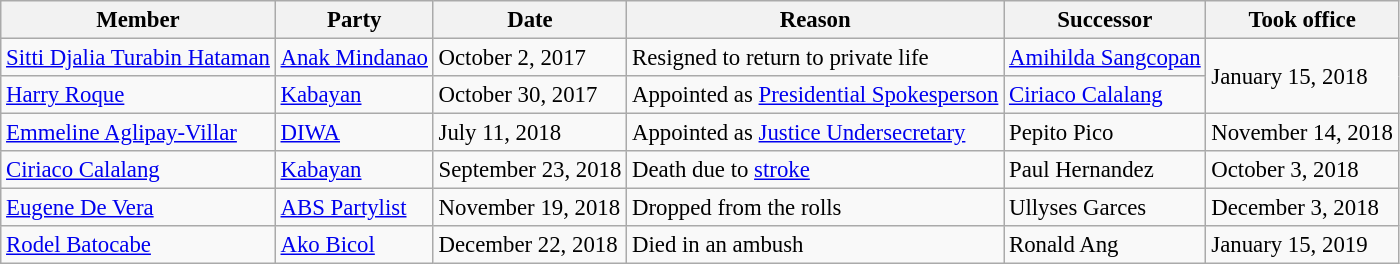<table class=wikitable style="font-size:95%;">
<tr>
<th>Member</th>
<th>Party</th>
<th>Date</th>
<th>Reason</th>
<th>Successor</th>
<th>Took office</th>
</tr>
<tr>
<td><a href='#'>Sitti Djalia Turabin Hataman</a></td>
<td><a href='#'>Anak Mindanao</a></td>
<td>October 2, 2017</td>
<td>Resigned to return to private life</td>
<td><a href='#'>Amihilda Sangcopan</a></td>
<td rowspan="2">January 15, 2018</td>
</tr>
<tr>
<td><a href='#'>Harry Roque</a></td>
<td><a href='#'>Kabayan</a></td>
<td>October 30, 2017</td>
<td>Appointed as <a href='#'>Presidential Spokesperson</a></td>
<td><a href='#'>Ciriaco Calalang</a></td>
</tr>
<tr>
<td><a href='#'>Emmeline Aglipay-Villar</a></td>
<td><a href='#'>DIWA</a></td>
<td>July 11, 2018</td>
<td>Appointed as <a href='#'>Justice Undersecretary</a></td>
<td>Pepito Pico</td>
<td>November 14, 2018</td>
</tr>
<tr>
<td><a href='#'>Ciriaco Calalang</a></td>
<td><a href='#'>Kabayan</a></td>
<td>September 23, 2018</td>
<td>Death due to <a href='#'>stroke</a></td>
<td>Paul Hernandez</td>
<td>October 3, 2018</td>
</tr>
<tr>
<td><a href='#'>Eugene De Vera</a></td>
<td><a href='#'>ABS Partylist</a></td>
<td>November 19, 2018</td>
<td>Dropped from the rolls</td>
<td>Ullyses Garces</td>
<td>December 3, 2018</td>
</tr>
<tr>
<td><a href='#'>Rodel Batocabe</a></td>
<td><a href='#'>Ako Bicol</a></td>
<td>December 22, 2018</td>
<td>Died in an ambush</td>
<td>Ronald Ang</td>
<td>January 15, 2019</td>
</tr>
</table>
